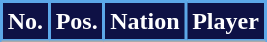<table class="wikitable sortable">
<tr>
<th style="background:#0E1145; color:#FFFFFF; border:2px solid #5CA7E8;" scope="col">No.</th>
<th style="background:#0E1145; color:#FFFFFF; border:2px solid #5CA7E8;" scope="col">Pos.</th>
<th style="background:#0E1145; color:#FFFFFF; border:2px solid #5CA7E8;" scope="col">Nation</th>
<th style="background:#0E1145; color:#FFFFFF; border:2px solid #5CA7E8;" scope="col">Player</th>
</tr>
<tr>
</tr>
</table>
